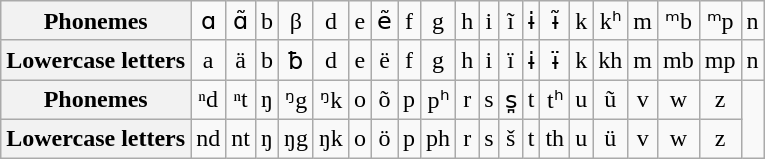<table class="wikitable" style="text-align: center;">
<tr>
<th>Phonemes</th>
<td>ɑ</td>
<td>ɑ̃</td>
<td>b</td>
<td>β</td>
<td>d</td>
<td>e</td>
<td>ẽ</td>
<td>f</td>
<td>g</td>
<td>h</td>
<td>i</td>
<td>ĩ</td>
<td>ɨ</td>
<td>ɨ̃</td>
<td>k</td>
<td>kʰ</td>
<td>m</td>
<td>ᵐb</td>
<td>ᵐp</td>
<td>n</td>
</tr>
<tr>
<th>Lowercase letters</th>
<td>a</td>
<td>ä</td>
<td>b</td>
<td>ƀ</td>
<td>d</td>
<td>e</td>
<td>ë</td>
<td>f</td>
<td>g</td>
<td>h</td>
<td>i</td>
<td>ï</td>
<td>ɨ</td>
<td>ɨ̈</td>
<td>k</td>
<td>kh</td>
<td>m</td>
<td>mb</td>
<td>mp</td>
<td>n</td>
</tr>
<tr>
<th>Phonemes</th>
<td>ⁿd</td>
<td>ⁿt</td>
<td>ŋ</td>
<td>ᵑg</td>
<td>ᵑk</td>
<td>o</td>
<td>õ</td>
<td>p</td>
<td>pʰ</td>
<td>r</td>
<td>s</td>
<td>s̪</td>
<td>t</td>
<td>tʰ</td>
<td>u</td>
<td>ũ</td>
<td>v</td>
<td>w</td>
<td>z</td>
</tr>
<tr>
<th>Lowercase letters</th>
<td>nd</td>
<td>nt</td>
<td>ŋ</td>
<td>ŋg</td>
<td>ŋk</td>
<td>o</td>
<td>ö</td>
<td>p</td>
<td>ph</td>
<td>r</td>
<td>s</td>
<td>š</td>
<td>t</td>
<td>th</td>
<td>u</td>
<td>ü</td>
<td>v</td>
<td>w</td>
<td>z</td>
</tr>
</table>
